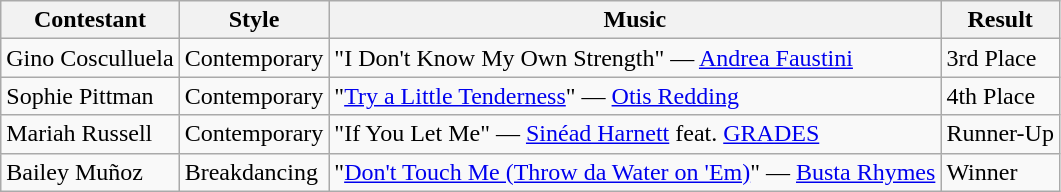<table class="wikitable">
<tr>
<th>Contestant</th>
<th>Style</th>
<th>Music</th>
<th>Result</th>
</tr>
<tr>
<td>Gino Cosculluela</td>
<td>Contemporary</td>
<td>"I Don't Know My Own Strength" — <a href='#'>Andrea Faustini</a></td>
<td>3rd Place</td>
</tr>
<tr>
<td>Sophie Pittman</td>
<td>Contemporary</td>
<td>"<a href='#'>Try a Little Tenderness</a>" — <a href='#'>Otis Redding</a></td>
<td>4th Place</td>
</tr>
<tr>
<td>Mariah Russell</td>
<td>Contemporary</td>
<td>"If You Let Me" — <a href='#'>Sinéad Harnett</a> feat. <a href='#'>GRADES</a></td>
<td>Runner-Up</td>
</tr>
<tr>
<td>Bailey Muñoz</td>
<td>Breakdancing</td>
<td>"<a href='#'>Don't Touch Me (Throw da Water on 'Em)</a>" — <a href='#'>Busta Rhymes</a></td>
<td>Winner</td>
</tr>
</table>
